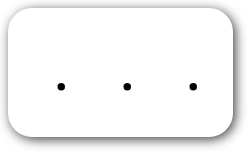<table style=" border-radius:1em; box-shadow: 0.1em 0.1em 0.5em rgba(0,0,0,0.75); background-color: white; border: 1px solid white; padding: 5px;">
<tr style="vertical-align:top;">
<td><br><ul><li></li></ul></td>
<td valign=top><br><ul><li></li></ul></td>
<td valign=top><br><ul><li></li></ul></td>
<td></td>
</tr>
</table>
